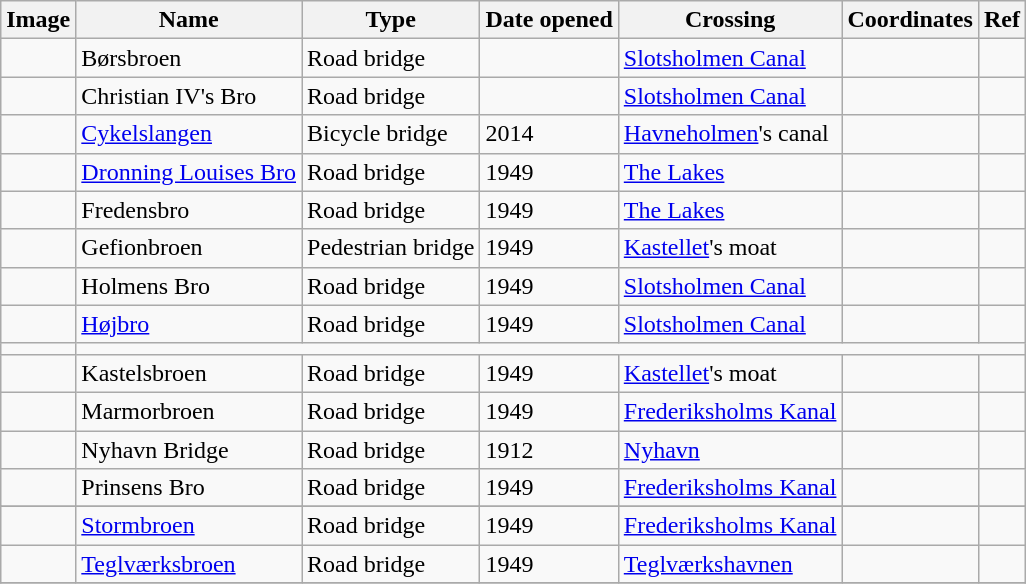<table class="wikitable sortable">
<tr>
<th>Image</th>
<th>Name</th>
<th>Type</th>
<th>Date opened</th>
<th>Crossing</th>
<th>Coordinates</th>
<th>Ref</th>
</tr>
<tr>
<td></td>
<td>Børsbroen</td>
<td>Road bridge</td>
<td></td>
<td><a href='#'>Slotsholmen Canal</a></td>
<td></td>
<td></td>
</tr>
<tr>
<td></td>
<td>Christian IV's Bro</td>
<td>Road bridge</td>
<td></td>
<td><a href='#'>Slotsholmen Canal</a></td>
<td></td>
<td></td>
</tr>
<tr>
<td></td>
<td><a href='#'>Cykelslangen</a></td>
<td>Bicycle bridge</td>
<td>2014</td>
<td><a href='#'>Havneholmen</a>'s canal</td>
<td></td>
<td></td>
</tr>
<tr>
<td></td>
<td><a href='#'>Dronning Louises Bro</a></td>
<td>Road bridge</td>
<td>1949</td>
<td><a href='#'>The Lakes</a></td>
<td></td>
<td></td>
</tr>
<tr>
<td></td>
<td>Fredensbro</td>
<td>Road bridge</td>
<td>1949</td>
<td><a href='#'>The Lakes</a></td>
<td></td>
<td></td>
</tr>
<tr>
<td></td>
<td>Gefionbroen</td>
<td>Pedestrian bridge</td>
<td>1949</td>
<td><a href='#'>Kastellet</a>'s moat</td>
<td></td>
<td></td>
</tr>
<tr>
<td></td>
<td>Holmens Bro</td>
<td>Road bridge</td>
<td>1949</td>
<td><a href='#'>Slotsholmen Canal</a></td>
<td></td>
<td></td>
</tr>
<tr>
<td></td>
<td><a href='#'>Højbro</a></td>
<td>Road bridge</td>
<td>1949</td>
<td><a href='#'>Slotsholmen Canal</a></td>
<td></td>
<td></td>
</tr>
<tr>
<td></td>
</tr>
<tr>
<td></td>
<td>Kastelsbroen</td>
<td>Road bridge</td>
<td>1949</td>
<td><a href='#'>Kastellet</a>'s moat</td>
<td></td>
<td></td>
</tr>
<tr>
<td></td>
<td>Marmorbroen</td>
<td>Road bridge</td>
<td>1949</td>
<td><a href='#'>Frederiksholms Kanal</a></td>
<td></td>
<td></td>
</tr>
<tr>
<td></td>
<td>Nyhavn Bridge</td>
<td>Road bridge</td>
<td>1912</td>
<td><a href='#'>Nyhavn</a></td>
<td></td>
<td></td>
</tr>
<tr>
<td></td>
<td>Prinsens Bro</td>
<td>Road bridge</td>
<td>1949</td>
<td><a href='#'>Frederiksholms Kanal</a></td>
<td></td>
<td></td>
</tr>
<tr>
</tr>
<tr>
<td></td>
<td><a href='#'>Stormbroen</a></td>
<td>Road bridge</td>
<td>1949</td>
<td><a href='#'>Frederiksholms Kanal</a></td>
<td></td>
<td></td>
</tr>
<tr>
<td></td>
<td><a href='#'>Teglværksbroen</a></td>
<td>Road bridge</td>
<td>1949</td>
<td><a href='#'>Teglværkshavnen</a></td>
<td></td>
<td></td>
</tr>
<tr>
</tr>
</table>
